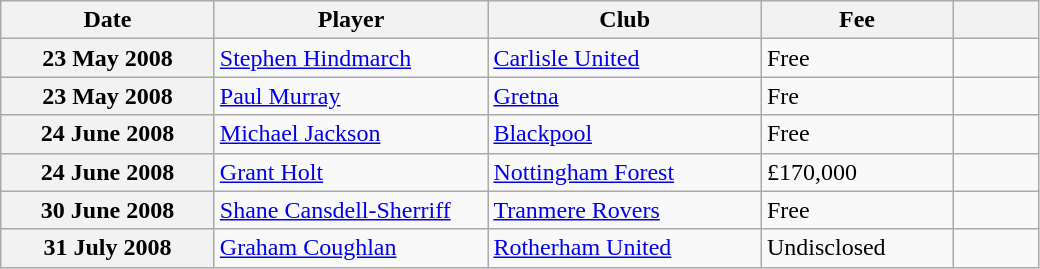<table class="wikitable plainrowheaders">
<tr>
<th scope=col width=135px>Date</th>
<th scope=col width=175px>Player</th>
<th scope=col width=175px>Club</th>
<th scope=col width=120px>Fee</th>
<th scope=col width=50px class=unsortable></th>
</tr>
<tr>
<th scope=row>23 May 2008</th>
<td><a href='#'>Stephen Hindmarch</a></td>
<td><a href='#'>Carlisle United</a></td>
<td>Free</td>
<td align="center"></td>
</tr>
<tr>
<th scope=row>23 May 2008</th>
<td><a href='#'>Paul Murray</a></td>
<td><a href='#'>Gretna</a></td>
<td>Fre</td>
<td align="center"></td>
</tr>
<tr>
<th scope=row>24 June 2008</th>
<td><a href='#'>Michael Jackson</a></td>
<td><a href='#'>Blackpool</a></td>
<td>Free</td>
<td align="center"></td>
</tr>
<tr>
<th scope=row>24 June 2008</th>
<td><a href='#'>Grant Holt</a></td>
<td><a href='#'>Nottingham Forest</a></td>
<td>£170,000</td>
<td align="center"></td>
</tr>
<tr>
<th scope=row>30 June 2008</th>
<td><a href='#'>Shane Cansdell-Sherriff</a></td>
<td><a href='#'>Tranmere Rovers</a></td>
<td>Free</td>
<td align="center"></td>
</tr>
<tr>
<th scope=row>31 July 2008</th>
<td><a href='#'>Graham Coughlan</a></td>
<td><a href='#'>Rotherham United</a></td>
<td>Undisclosed</td>
<td align="center"></td>
</tr>
</table>
